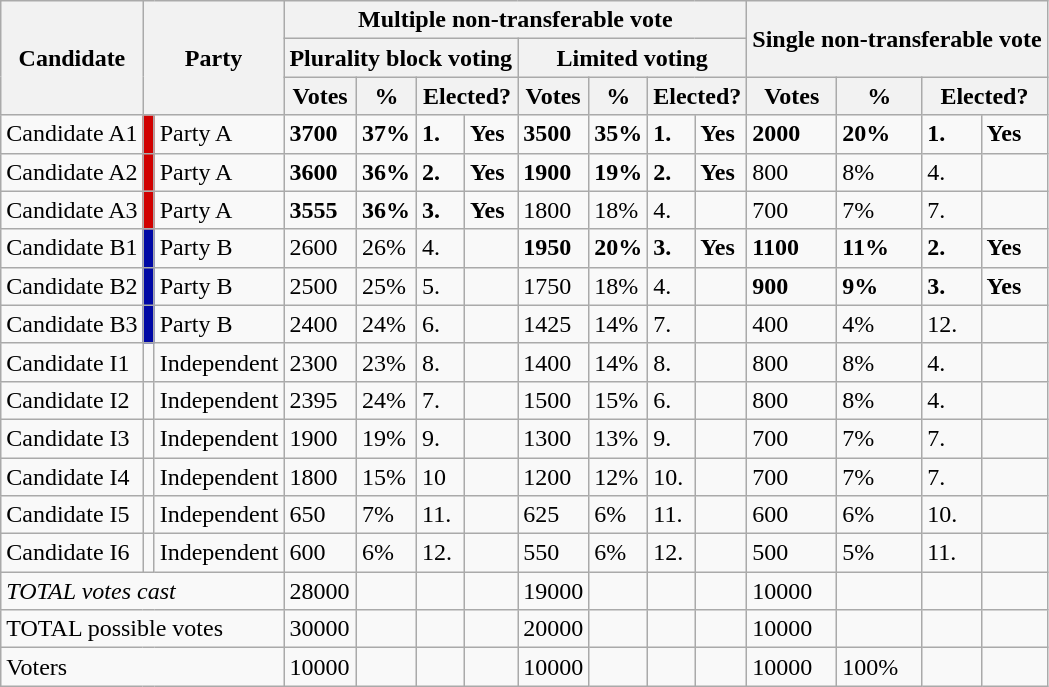<table class="wikitable">
<tr>
<th rowspan="3">Candidate</th>
<th colspan="2" rowspan="3">Party</th>
<th colspan="8">Multiple non-transferable vote</th>
<th colspan="4" rowspan="2">Single non-transferable vote</th>
</tr>
<tr>
<th colspan="4">Plurality block voting</th>
<th colspan="4">Limited voting</th>
</tr>
<tr>
<th>Votes</th>
<th>%</th>
<th colspan="2">Elected?</th>
<th>Votes</th>
<th>%</th>
<th colspan="2">Elected?</th>
<th>Votes</th>
<th>%</th>
<th colspan="2">Elected?</th>
</tr>
<tr>
<td>Candidate A1</td>
<td style="background:#D10000"></td>
<td>Party A</td>
<td><strong>3700</strong></td>
<td><strong>37%</strong></td>
<td><strong>1.</strong></td>
<td><strong>Yes</strong></td>
<td><strong>3500</strong></td>
<td><strong>35%</strong></td>
<td><strong>1.</strong></td>
<td><strong>Yes</strong></td>
<td><strong>2000</strong></td>
<td><strong>20%</strong></td>
<td><strong>1.</strong></td>
<td><strong>Yes</strong></td>
</tr>
<tr>
<td>Candidate A2</td>
<td style="background:#D10000"></td>
<td>Party A</td>
<td><strong>3600</strong></td>
<td><strong>36%</strong></td>
<td><strong>2.</strong></td>
<td><strong>Yes</strong></td>
<td><strong>1900</strong></td>
<td><strong>19%</strong></td>
<td><strong>2.</strong></td>
<td><strong>Yes</strong></td>
<td>800</td>
<td>8%</td>
<td>4.</td>
<td></td>
</tr>
<tr>
<td>Candidate A3</td>
<td style="background:#D10000"></td>
<td>Party A</td>
<td><strong>3555</strong></td>
<td><strong>36%</strong></td>
<td><strong>3.</strong></td>
<td><strong>Yes</strong></td>
<td>1800</td>
<td>18%</td>
<td>4.</td>
<td></td>
<td>700</td>
<td>7%</td>
<td>7.</td>
<td></td>
</tr>
<tr>
<td>Candidate B1</td>
<td style="background:#0008A5"></td>
<td>Party B</td>
<td>2600</td>
<td>26%</td>
<td>4.</td>
<td></td>
<td><strong>1950</strong></td>
<td><strong>20%</strong></td>
<td><strong>3.</strong></td>
<td><strong>Yes</strong></td>
<td><strong>1100</strong></td>
<td><strong>11%</strong></td>
<td><strong>2.</strong></td>
<td><strong>Yes</strong></td>
</tr>
<tr>
<td>Candidate B2</td>
<td style="background:#0008A5"></td>
<td>Party B</td>
<td>2500</td>
<td>25%</td>
<td>5.</td>
<td></td>
<td>1750</td>
<td>18%</td>
<td>4.</td>
<td></td>
<td><strong>900</strong></td>
<td><strong>9%</strong></td>
<td><strong>3.</strong></td>
<td><strong>Yes</strong></td>
</tr>
<tr>
<td>Candidate B3</td>
<td style="background:#0008A5"></td>
<td>Party B</td>
<td>2400</td>
<td>24%</td>
<td>6.</td>
<td></td>
<td>1425</td>
<td>14%</td>
<td>7.</td>
<td></td>
<td>400</td>
<td>4%</td>
<td>12.</td>
<td></td>
</tr>
<tr>
<td>Candidate I1</td>
<td></td>
<td>Independent</td>
<td>2300</td>
<td>23%</td>
<td>8.</td>
<td></td>
<td>1400</td>
<td>14%</td>
<td>8.</td>
<td></td>
<td>800</td>
<td>8%</td>
<td>4.</td>
<td></td>
</tr>
<tr>
<td>Candidate I2</td>
<td></td>
<td>Independent</td>
<td>2395</td>
<td>24%</td>
<td>7.</td>
<td></td>
<td>1500</td>
<td>15%</td>
<td>6.</td>
<td></td>
<td>800</td>
<td>8%</td>
<td>4.</td>
<td></td>
</tr>
<tr>
<td>Candidate I3</td>
<td></td>
<td>Independent</td>
<td>1900</td>
<td>19%</td>
<td>9.</td>
<td></td>
<td>1300</td>
<td>13%</td>
<td>9.</td>
<td></td>
<td>700</td>
<td>7%</td>
<td>7.</td>
<td></td>
</tr>
<tr>
<td>Candidate I4</td>
<td></td>
<td>Independent</td>
<td>1800</td>
<td>15%</td>
<td>10</td>
<td></td>
<td>1200</td>
<td>12%</td>
<td>10.</td>
<td></td>
<td>700</td>
<td>7%</td>
<td>7.</td>
<td></td>
</tr>
<tr>
<td>Candidate I5</td>
<td></td>
<td>Independent</td>
<td>650</td>
<td>7%</td>
<td>11.</td>
<td></td>
<td>625</td>
<td>6%</td>
<td>11.</td>
<td></td>
<td>600</td>
<td>6%</td>
<td>10.</td>
<td></td>
</tr>
<tr>
<td>Candidate I6</td>
<td></td>
<td>Independent</td>
<td>600</td>
<td>6%</td>
<td>12.</td>
<td></td>
<td>550</td>
<td>6%</td>
<td>12.</td>
<td></td>
<td>500</td>
<td>5%</td>
<td>11.</td>
<td></td>
</tr>
<tr>
<td colspan="3"><em>TOTAL votes cast</em></td>
<td>28000</td>
<td></td>
<td></td>
<td></td>
<td>19000</td>
<td></td>
<td></td>
<td></td>
<td>10000</td>
<td></td>
<td></td>
<td></td>
</tr>
<tr>
<td colspan="3">TOTAL possible votes</td>
<td>30000</td>
<td></td>
<td></td>
<td></td>
<td>20000</td>
<td></td>
<td></td>
<td></td>
<td>10000</td>
<td></td>
<td></td>
<td></td>
</tr>
<tr>
<td colspan="3">Voters</td>
<td>10000</td>
<td></td>
<td></td>
<td></td>
<td>10000</td>
<td></td>
<td></td>
<td></td>
<td>10000</td>
<td>100%</td>
<td></td>
<td></td>
</tr>
</table>
